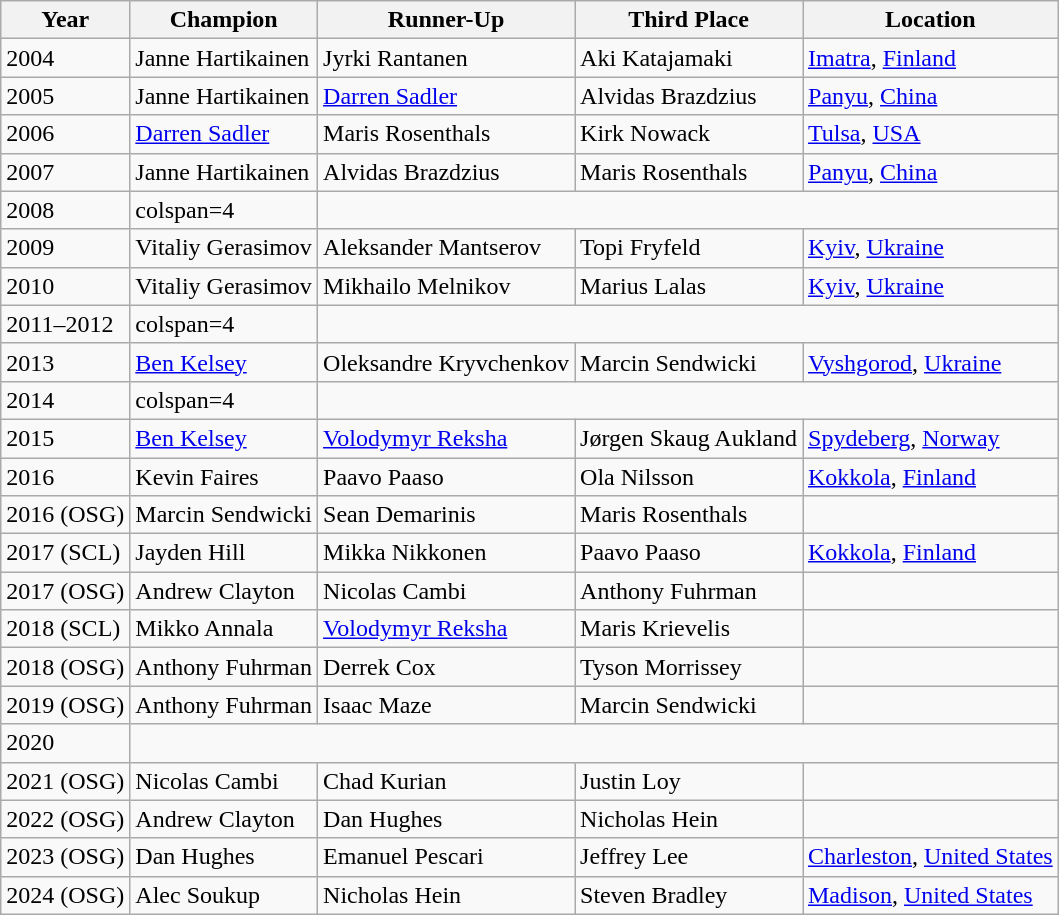<table class="wikitable">
<tr>
<th>Year</th>
<th>Champion</th>
<th>Runner-Up</th>
<th>Third Place</th>
<th>Location</th>
</tr>
<tr>
<td>2004</td>
<td> Janne Hartikainen</td>
<td> Jyrki Rantanen</td>
<td> Aki Katajamaki</td>
<td> <a href='#'>Imatra</a>, <a href='#'>Finland</a></td>
</tr>
<tr>
<td>2005</td>
<td> Janne Hartikainen</td>
<td> <a href='#'>Darren Sadler</a></td>
<td> Alvidas Brazdzius</td>
<td> <a href='#'>Panyu</a>, <a href='#'>China</a></td>
</tr>
<tr>
<td>2006</td>
<td> <a href='#'>Darren Sadler</a></td>
<td> Maris Rosenthals</td>
<td> Kirk Nowack</td>
<td> <a href='#'>Tulsa</a>, <a href='#'>USA</a></td>
</tr>
<tr>
<td>2007</td>
<td>  Janne Hartikainen</td>
<td> Alvidas Brazdzius</td>
<td> Maris Rosenthals</td>
<td> <a href='#'>Panyu</a>, <a href='#'>China</a></td>
</tr>
<tr>
<td>2008</td>
<td>colspan=4 </td>
</tr>
<tr>
<td>2009</td>
<td> Vitaliy Gerasimov</td>
<td> Aleksander Mantserov</td>
<td> Topi Fryfeld</td>
<td> <a href='#'>Kyiv</a>, <a href='#'>Ukraine</a></td>
</tr>
<tr>
<td>2010</td>
<td> Vitaliy Gerasimov</td>
<td> Mikhailo Melnikov</td>
<td> Marius Lalas</td>
<td> <a href='#'>Kyiv</a>, <a href='#'>Ukraine</a></td>
</tr>
<tr>
<td>2011–2012</td>
<td>colspan=4 </td>
</tr>
<tr>
<td>2013</td>
<td> <a href='#'>Ben Kelsey</a></td>
<td> Oleksandre Kryvchenkov</td>
<td> Marcin Sendwicki</td>
<td> <a href='#'>Vyshgorod</a>, <a href='#'>Ukraine</a></td>
</tr>
<tr>
<td>2014</td>
<td>colspan=4 </td>
</tr>
<tr>
<td>2015</td>
<td> <a href='#'>Ben Kelsey</a></td>
<td> <a href='#'>Volodymyr Reksha</a></td>
<td> Jørgen Skaug Aukland</td>
<td> <a href='#'>Spydeberg</a>, <a href='#'>Norway</a></td>
</tr>
<tr>
<td>2016</td>
<td> Kevin Faires</td>
<td> Paavo Paaso</td>
<td> Ola Nilsson</td>
<td> <a href='#'>Kokkola</a>, <a href='#'>Finland</a></td>
</tr>
<tr>
<td>2016 (OSG)</td>
<td> Marcin Sendwicki</td>
<td> Sean Demarinis</td>
<td> Maris Rosenthals</td>
<td> </td>
</tr>
<tr>
<td>2017 (SCL)</td>
<td> Jayden Hill</td>
<td> Mikka Nikkonen</td>
<td> Paavo Paaso</td>
<td> <a href='#'>Kokkola</a>, <a href='#'>Finland</a></td>
</tr>
<tr>
<td>2017 (OSG)</td>
<td> Andrew Clayton</td>
<td> Nicolas Cambi</td>
<td> Anthony Fuhrman</td>
<td> </td>
</tr>
<tr>
<td>2018 (SCL)</td>
<td> Mikko Annala</td>
<td> <a href='#'>Volodymyr Reksha</a></td>
<td> Maris Krievelis</td>
<td> </td>
</tr>
<tr>
<td>2018 (OSG)</td>
<td> Anthony Fuhrman</td>
<td> Derrek Cox</td>
<td> Tyson Morrissey</td>
<td> </td>
</tr>
<tr>
<td>2019 (OSG)</td>
<td> Anthony Fuhrman</td>
<td> Isaac Maze</td>
<td> Marcin Sendwicki</td>
<td> </td>
</tr>
<tr>
<td>2020</td>
<td colspan="4"></td>
</tr>
<tr>
<td>2021 (OSG)</td>
<td> Nicolas Cambi</td>
<td> Chad Kurian</td>
<td> Justin Loy</td>
<td> </td>
</tr>
<tr>
<td>2022 (OSG)</td>
<td> Andrew Clayton</td>
<td> Dan Hughes</td>
<td> Nicholas Hein</td>
<td> </td>
</tr>
<tr>
<td>2023 (OSG)</td>
<td> Dan Hughes</td>
<td> Emanuel Pescari</td>
<td> Jeffrey Lee</td>
<td> <a href='#'>Charleston</a>, <a href='#'>United States</a></td>
</tr>
<tr>
<td>2024 (OSG)</td>
<td> Alec Soukup</td>
<td> Nicholas Hein</td>
<td> Steven Bradley</td>
<td> <a href='#'>Madison</a>, <a href='#'>United States</a></td>
</tr>
</table>
